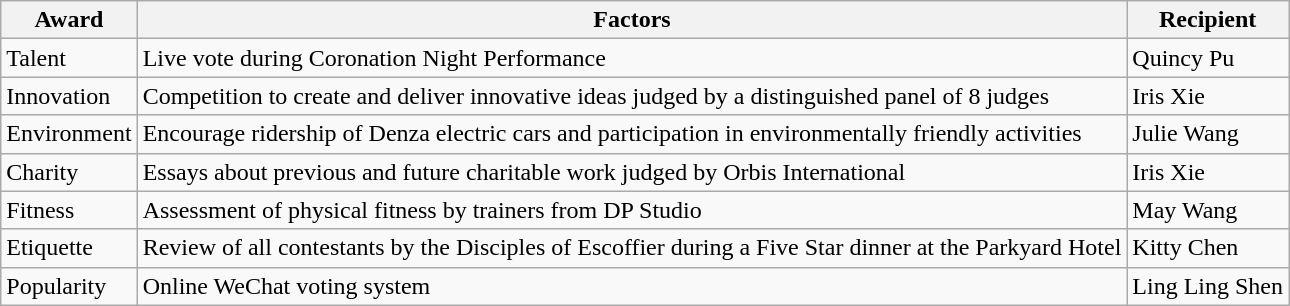<table class="sortable wikitable">
<tr>
<th>Award</th>
<th>Factors</th>
<th>Recipient</th>
</tr>
<tr>
<td>Talent</td>
<td>Live vote during Coronation Night Performance</td>
<td>Quincy Pu</td>
</tr>
<tr>
<td>Innovation</td>
<td>Competition to create and deliver innovative ideas judged by a distinguished panel of 8 judges</td>
<td>Iris Xie</td>
</tr>
<tr>
<td>Environment</td>
<td>Encourage ridership of Denza electric cars and participation in environmentally friendly activities</td>
<td>Julie Wang</td>
</tr>
<tr>
<td>Charity</td>
<td>Essays about previous and future charitable work judged by Orbis International</td>
<td>Iris Xie</td>
</tr>
<tr>
<td>Fitness</td>
<td>Assessment of physical fitness by trainers from DP Studio</td>
<td>May Wang</td>
</tr>
<tr>
<td>Etiquette</td>
<td>Review of all contestants by the Disciples of Escoffier during a Five Star dinner at the Parkyard Hotel</td>
<td>Kitty Chen</td>
</tr>
<tr>
<td>Popularity</td>
<td>Online WeChat voting system</td>
<td>Ling Ling Shen</td>
</tr>
</table>
